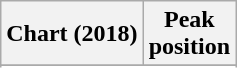<table class="wikitable sortable plainrowheaders" style="text-align:center">
<tr>
<th scope="col">Chart (2018)</th>
<th scope="col">Peak<br> position</th>
</tr>
<tr>
</tr>
<tr>
</tr>
<tr>
</tr>
<tr>
</tr>
<tr>
</tr>
<tr>
</tr>
<tr>
</tr>
</table>
